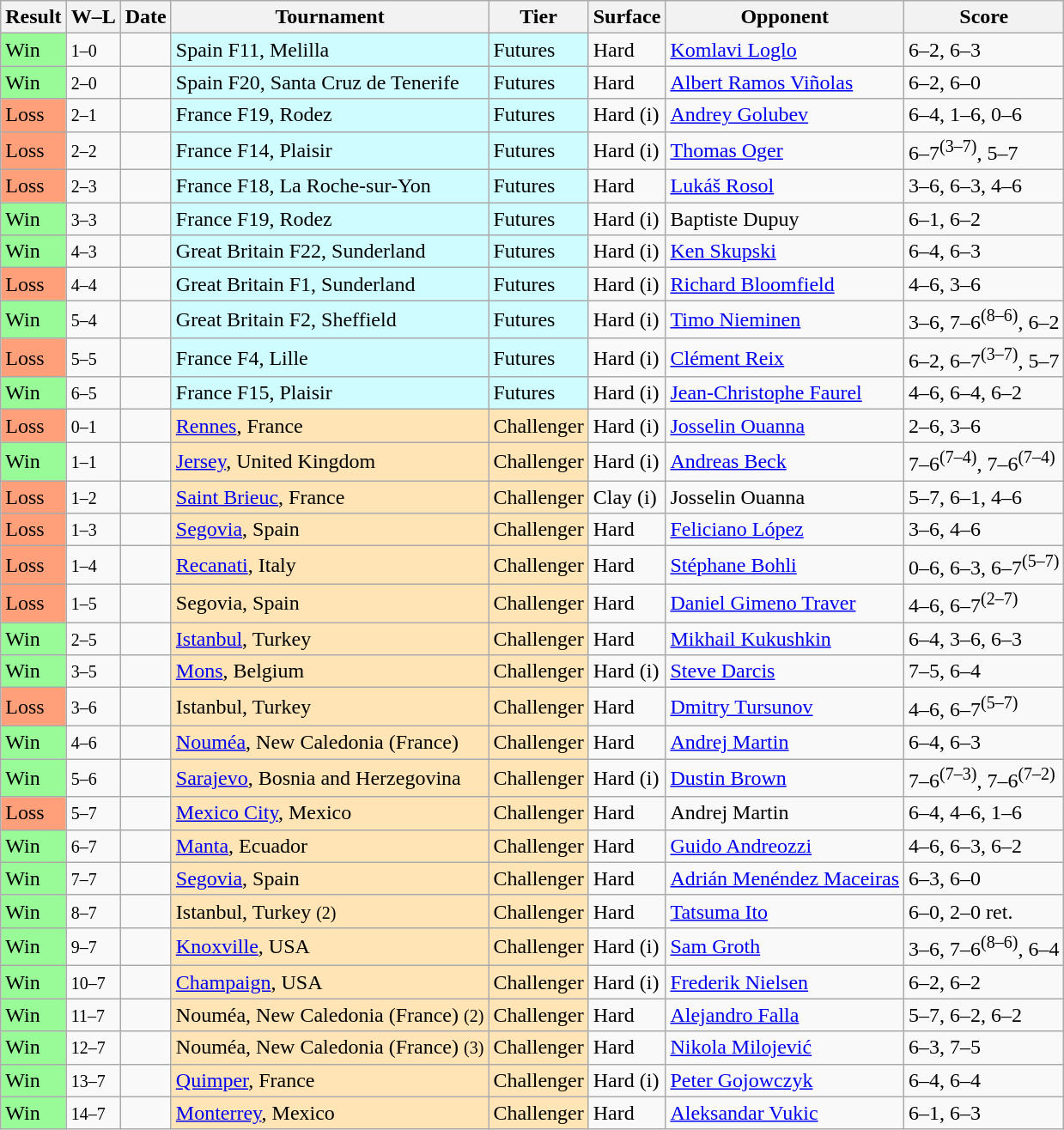<table class="sortable wikitable">
<tr>
<th>Result</th>
<th class="unsortable">W–L</th>
<th>Date</th>
<th>Tournament</th>
<th>Tier</th>
<th>Surface</th>
<th>Opponent</th>
<th class="unsortable">Score</th>
</tr>
<tr>
<td bgcolor=98FB98>Win</td>
<td><small>1–0</small></td>
<td></td>
<td style="background:#cffcff;">Spain F11, Melilla</td>
<td style="background:#cffcff;">Futures</td>
<td>Hard</td>
<td> <a href='#'>Komlavi Loglo</a></td>
<td>6–2, 6–3</td>
</tr>
<tr>
<td bgcolor=98FB98>Win</td>
<td><small>2–0</small></td>
<td></td>
<td style="background:#cffcff;">Spain F20, Santa Cruz de Tenerife</td>
<td style="background:#cffcff;">Futures</td>
<td>Hard</td>
<td> <a href='#'>Albert Ramos Viñolas</a></td>
<td>6–2, 6–0</td>
</tr>
<tr>
<td bgcolor=FFA07A>Loss</td>
<td><small>2–1</small></td>
<td></td>
<td style="background:#cffcff;">France F19, Rodez</td>
<td style="background:#cffcff;">Futures</td>
<td>Hard (i)</td>
<td> <a href='#'>Andrey Golubev</a></td>
<td>6–4, 1–6, 0–6</td>
</tr>
<tr>
<td bgcolor=FFA07A>Loss</td>
<td><small>2–2</small></td>
<td></td>
<td style="background:#cffcff;">France F14, Plaisir</td>
<td style="background:#cffcff;">Futures</td>
<td>Hard (i)</td>
<td> <a href='#'>Thomas Oger</a></td>
<td>6–7<sup>(3–7)</sup>, 5–7</td>
</tr>
<tr>
<td bgcolor=FFA07A>Loss</td>
<td><small>2–3</small></td>
<td></td>
<td style="background:#cffcff;">France F18, La Roche-sur-Yon</td>
<td style="background:#cffcff;">Futures</td>
<td>Hard</td>
<td> <a href='#'>Lukáš Rosol</a></td>
<td>3–6, 6–3, 4–6</td>
</tr>
<tr>
<td bgcolor=98FB98>Win</td>
<td><small>3–3</small></td>
<td></td>
<td style="background:#cffcff;">France F19, Rodez</td>
<td style="background:#cffcff;">Futures</td>
<td>Hard (i)</td>
<td> Baptiste Dupuy</td>
<td>6–1, 6–2</td>
</tr>
<tr>
<td bgcolor=98FB98>Win</td>
<td><small>4–3</small></td>
<td></td>
<td style="background:#cffcff;">Great Britain F22, Sunderland</td>
<td style="background:#cffcff;">Futures</td>
<td>Hard (i)</td>
<td> <a href='#'>Ken Skupski</a></td>
<td>6–4, 6–3</td>
</tr>
<tr>
<td bgcolor=FFA07A>Loss</td>
<td><small>4–4</small></td>
<td></td>
<td style="background:#cffcff;">Great Britain F1, Sunderland</td>
<td style="background:#cffcff;">Futures</td>
<td>Hard (i)</td>
<td> <a href='#'>Richard Bloomfield</a></td>
<td>4–6, 3–6</td>
</tr>
<tr>
<td bgcolor=98FB98>Win</td>
<td><small>5–4</small></td>
<td></td>
<td style="background:#cffcff;">Great Britain F2, Sheffield</td>
<td style="background:#cffcff;">Futures</td>
<td>Hard (i)</td>
<td> <a href='#'>Timo Nieminen</a></td>
<td>3–6, 7–6<sup>(8–6)</sup>, 6–2</td>
</tr>
<tr>
<td bgcolor=FFA07A>Loss</td>
<td><small>5–5</small></td>
<td></td>
<td style="background:#cffcff;">France F4, Lille</td>
<td style="background:#cffcff;">Futures</td>
<td>Hard (i)</td>
<td> <a href='#'>Clément Reix</a></td>
<td>6–2, 6–7<sup>(3–7)</sup>, 5–7</td>
</tr>
<tr>
<td bgcolor=98FB98>Win</td>
<td><small>6–5</small></td>
<td></td>
<td style="background:#cffcff;">France F15, Plaisir</td>
<td style="background:#cffcff;">Futures</td>
<td>Hard (i)</td>
<td> <a href='#'>Jean-Christophe Faurel</a></td>
<td>4–6, 6–4, 6–2</td>
</tr>
<tr>
<td bgcolor=FFA07A>Loss</td>
<td><small>0–1</small></td>
<td></td>
<td style="background:moccasin;"><a href='#'>Rennes</a>, France</td>
<td style="background:moccasin;">Challenger</td>
<td>Hard (i)</td>
<td> <a href='#'>Josselin Ouanna</a></td>
<td>2–6, 3–6</td>
</tr>
<tr>
<td bgcolor=98FB98>Win</td>
<td><small>1–1</small></td>
<td></td>
<td style="background:moccasin;"><a href='#'>Jersey</a>, United Kingdom</td>
<td style="background:moccasin;">Challenger</td>
<td>Hard (i)</td>
<td> <a href='#'>Andreas Beck</a></td>
<td>7–6<sup>(7–4)</sup>, 7–6<sup>(7–4)</sup></td>
</tr>
<tr>
<td bgcolor=FFA07A>Loss</td>
<td><small>1–2</small></td>
<td><a href='#'></a></td>
<td style="background:moccasin;"><a href='#'>Saint Brieuc</a>, France</td>
<td style="background:moccasin;">Challenger</td>
<td>Clay (i)</td>
<td> Josselin Ouanna</td>
<td>5–7, 6–1, 4–6</td>
</tr>
<tr>
<td bgcolor=FFAO7A>Loss</td>
<td><small>1–3</small></td>
<td><a href='#'></a></td>
<td style="background:moccasin;"><a href='#'>Segovia</a>, Spain</td>
<td style="background:moccasin;">Challenger</td>
<td>Hard</td>
<td> <a href='#'>Feliciano López</a></td>
<td>3–6, 4–6</td>
</tr>
<tr>
<td bgcolor=FFA07A>Loss</td>
<td><small>1–4</small></td>
<td><a href='#'></a></td>
<td style="background:moccasin;"><a href='#'>Recanati</a>, Italy</td>
<td style="background:moccasin;">Challenger</td>
<td>Hard</td>
<td> <a href='#'>Stéphane Bohli</a></td>
<td>0–6, 6–3, 6–7<sup>(5–7)</sup></td>
</tr>
<tr>
<td bgcolor=FFA07A>Loss</td>
<td><small>1–5</small></td>
<td><a href='#'></a></td>
<td style="background:moccasin;">Segovia, Spain</td>
<td style="background:moccasin;">Challenger</td>
<td>Hard</td>
<td> <a href='#'>Daniel Gimeno Traver</a></td>
<td>4–6, 6–7<sup>(2–7)</sup></td>
</tr>
<tr>
<td bgcolor=98FB98>Win</td>
<td><small>2–5</small></td>
<td><a href='#'></a></td>
<td style="background:moccasin;"><a href='#'>Istanbul</a>, Turkey</td>
<td style="background:moccasin;">Challenger</td>
<td>Hard</td>
<td> <a href='#'>Mikhail Kukushkin</a></td>
<td>6–4, 3–6, 6–3</td>
</tr>
<tr>
<td bgcolor=98FB98>Win</td>
<td><small>3–5</small></td>
<td><a href='#'></a></td>
<td style="background:moccasin;"><a href='#'>Mons</a>, Belgium</td>
<td style="background:moccasin;">Challenger</td>
<td>Hard (i)</td>
<td> <a href='#'>Steve Darcis</a></td>
<td>7–5, 6–4</td>
</tr>
<tr>
<td bgcolor=FFA07A>Loss</td>
<td><small>3–6</small></td>
<td><a href='#'></a></td>
<td style="background:moccasin;">Istanbul, Turkey</td>
<td style="background:moccasin;">Challenger</td>
<td>Hard</td>
<td> <a href='#'>Dmitry Tursunov</a></td>
<td>4–6, 6–7<sup>(5–7)</sup></td>
</tr>
<tr>
<td bgcolor=98FB98>Win</td>
<td><small>4–6</small></td>
<td><a href='#'></a></td>
<td style="background:moccasin;"><a href='#'>Nouméa</a>, New Caledonia (France)</td>
<td style="background:moccasin;">Challenger</td>
<td>Hard</td>
<td> <a href='#'>Andrej Martin</a></td>
<td>6–4, 6–3</td>
</tr>
<tr>
<td bgcolor=98FB98>Win</td>
<td><small>5–6</small></td>
<td><a href='#'></a></td>
<td style="background:moccasin;"><a href='#'>Sarajevo</a>, Bosnia and Herzegovina</td>
<td style="background:moccasin;">Challenger</td>
<td>Hard (i)</td>
<td> <a href='#'>Dustin Brown</a></td>
<td>7–6<sup>(7–3)</sup>, 7–6<sup>(7–2)</sup></td>
</tr>
<tr>
<td bgcolor=FFA07A>Loss</td>
<td><small>5–7</small></td>
<td><a href='#'></a></td>
<td style="background:moccasin;"><a href='#'>Mexico City</a>, Mexico</td>
<td style="background:moccasin;">Challenger</td>
<td>Hard</td>
<td> Andrej Martin</td>
<td>6–4, 4–6, 1–6</td>
</tr>
<tr>
<td bgcolor=98FB98>Win</td>
<td><small>6–7</small></td>
<td><a href='#'></a></td>
<td style="background:moccasin;"><a href='#'>Manta</a>, Ecuador</td>
<td style="background:moccasin;">Challenger</td>
<td>Hard</td>
<td> <a href='#'>Guido Andreozzi</a></td>
<td>4–6, 6–3, 6–2</td>
</tr>
<tr>
<td bgcolor=98FB98>Win</td>
<td><small>7–7</small></td>
<td><a href='#'></a></td>
<td style="background:moccasin;"><a href='#'>Segovia</a>, Spain</td>
<td style="background:moccasin;">Challenger</td>
<td>Hard</td>
<td> <a href='#'>Adrián Menéndez Maceiras</a></td>
<td>6–3, 6–0</td>
</tr>
<tr>
<td bgcolor=98FB98>Win</td>
<td><small>8–7</small></td>
<td><a href='#'></a></td>
<td style="background:moccasin;">Istanbul, Turkey <small>(2)</small></td>
<td style="background:moccasin;">Challenger</td>
<td>Hard</td>
<td> <a href='#'>Tatsuma Ito</a></td>
<td>6–0, 2–0 ret.</td>
</tr>
<tr>
<td bgcolor=98FB98>Win</td>
<td><small>9–7</small></td>
<td><a href='#'></a></td>
<td style="background:moccasin;"><a href='#'>Knoxville</a>, USA</td>
<td style="background:moccasin;">Challenger</td>
<td>Hard (i)</td>
<td> <a href='#'>Sam Groth</a></td>
<td>3–6, 7–6<sup>(8–6)</sup>, 6–4</td>
</tr>
<tr>
<td bgcolor=98FB98>Win</td>
<td><small>10–7</small></td>
<td><a href='#'></a></td>
<td style="background:moccasin;"><a href='#'>Champaign</a>, USA</td>
<td style="background:moccasin;">Challenger</td>
<td>Hard (i)</td>
<td> <a href='#'>Frederik Nielsen</a></td>
<td>6–2, 6–2</td>
</tr>
<tr>
<td bgcolor=98FB98>Win</td>
<td><small>11–7</small></td>
<td><a href='#'></a></td>
<td style="background:moccasin;">Nouméa, New Caledonia (France) <small>(2)</small></td>
<td style="background:moccasin;">Challenger</td>
<td>Hard</td>
<td> <a href='#'>Alejandro Falla</a></td>
<td>5–7, 6–2, 6–2</td>
</tr>
<tr>
<td bgcolor=98FB98>Win</td>
<td><small>12–7</small></td>
<td><a href='#'></a></td>
<td style="background:moccasin;">Nouméa, New Caledonia (France) <small>(3)</small></td>
<td style="background:moccasin;">Challenger</td>
<td>Hard</td>
<td> <a href='#'>Nikola Milojević</a></td>
<td>6–3, 7–5</td>
</tr>
<tr>
<td bgcolor=98FB98>Win</td>
<td><small>13–7</small></td>
<td><a href='#'></a></td>
<td style="background:moccasin;"><a href='#'>Quimper</a>, France</td>
<td style="background:moccasin;">Challenger</td>
<td>Hard (i)</td>
<td> <a href='#'>Peter Gojowczyk</a></td>
<td>6–4, 6–4</td>
</tr>
<tr>
<td bgcolor=98FB98>Win</td>
<td><small>14–7</small></td>
<td><a href='#'></a></td>
<td style="background:moccasin;"><a href='#'>Monterrey</a>, Mexico</td>
<td style="background:moccasin;">Challenger</td>
<td>Hard</td>
<td> <a href='#'>Aleksandar Vukic</a></td>
<td>6–1, 6–3</td>
</tr>
</table>
